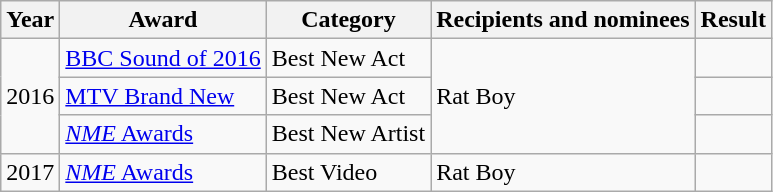<table class="wikitable">
<tr>
<th>Year</th>
<th>Award</th>
<th>Category</th>
<th>Recipients and nominees</th>
<th>Result</th>
</tr>
<tr>
<td rowspan="3">2016</td>
<td><a href='#'>BBC Sound of 2016</a></td>
<td>Best New Act</td>
<td rowspan="3">Rat Boy</td>
<td></td>
</tr>
<tr>
<td><a href='#'>MTV Brand New</a></td>
<td>Best New Act</td>
<td></td>
</tr>
<tr>
<td><a href='#'><em>NME</em> Awards</a></td>
<td>Best New Artist</td>
<td></td>
</tr>
<tr>
<td>2017</td>
<td><a href='#'><em>NME</em> Awards</a></td>
<td>Best Video</td>
<td>Rat Boy</td>
<td></td>
</tr>
</table>
